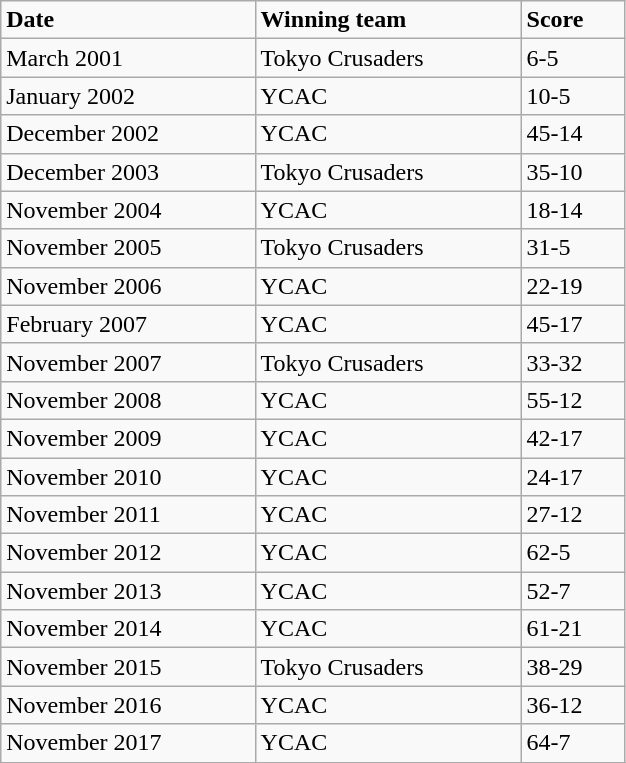<table class="wikitable" width="33%">
<tr>
<td><strong>Date</strong></td>
<td><strong>Winning team</strong></td>
<td><strong>Score</strong></td>
</tr>
<tr>
<td>March 2001</td>
<td>Tokyo Crusaders</td>
<td>6-5</td>
</tr>
<tr>
<td>January 2002</td>
<td>YCAC</td>
<td>10-5</td>
</tr>
<tr>
<td>December 2002</td>
<td>YCAC</td>
<td>45-14</td>
</tr>
<tr>
<td>December 2003</td>
<td>Tokyo Crusaders</td>
<td>35-10</td>
</tr>
<tr>
<td>November 2004</td>
<td>YCAC</td>
<td>18-14</td>
</tr>
<tr>
<td>November 2005</td>
<td>Tokyo Crusaders</td>
<td>31-5</td>
</tr>
<tr>
<td>November 2006</td>
<td>YCAC</td>
<td>22-19</td>
</tr>
<tr>
<td>February 2007</td>
<td>YCAC</td>
<td>45-17</td>
</tr>
<tr>
<td>November 2007</td>
<td>Tokyo Crusaders</td>
<td>33-32</td>
</tr>
<tr>
<td>November 2008</td>
<td>YCAC</td>
<td>55-12</td>
</tr>
<tr>
<td>November 2009</td>
<td>YCAC</td>
<td>42-17</td>
</tr>
<tr>
<td>November 2010</td>
<td>YCAC</td>
<td>24-17</td>
</tr>
<tr>
<td>November 2011</td>
<td>YCAC</td>
<td>27-12</td>
</tr>
<tr>
<td>November 2012</td>
<td>YCAC</td>
<td>62-5</td>
</tr>
<tr>
<td>November 2013</td>
<td>YCAC</td>
<td>52-7</td>
</tr>
<tr>
<td>November 2014</td>
<td>YCAC</td>
<td>61-21</td>
</tr>
<tr>
<td>November 2015</td>
<td>Tokyo Crusaders</td>
<td>38-29</td>
</tr>
<tr>
<td>November 2016</td>
<td>YCAC</td>
<td>36-12</td>
</tr>
<tr>
<td>November 2017</td>
<td>YCAC</td>
<td>64-7</td>
</tr>
<tr>
</tr>
</table>
